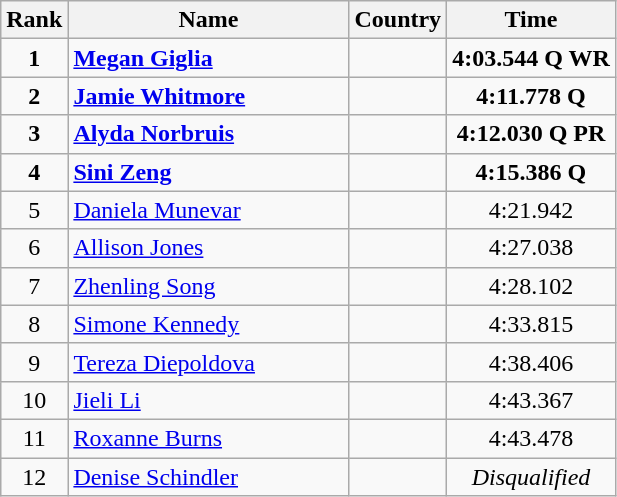<table class="wikitable sortable">
<tr>
<th width=20>Rank</th>
<th width=180>Name</th>
<th>Country</th>
<th>Time</th>
</tr>
<tr>
<td align="center"><strong>1</strong></td>
<td><strong><a href='#'>Megan Giglia</a></strong></td>
<td><strong></strong></td>
<td align="center"><strong>4:03.544 Q WR</strong></td>
</tr>
<tr>
<td align="center"><strong>2</strong></td>
<td><strong><a href='#'>Jamie Whitmore</a></strong></td>
<td><strong></strong></td>
<td align="center"><strong>4:11.778 Q</strong></td>
</tr>
<tr>
<td align="center"><strong>3</strong></td>
<td><strong><a href='#'>Alyda Norbruis</a></strong></td>
<td><strong></strong></td>
<td align="center"><strong>4:12.030 Q PR</strong></td>
</tr>
<tr>
<td align="center"><strong>4</strong></td>
<td><strong><a href='#'>Sini Zeng</a></strong></td>
<td><strong></strong></td>
<td align="center"><strong>4:15.386 Q</strong></td>
</tr>
<tr>
<td align="center">5</td>
<td><a href='#'>Daniela Munevar</a></td>
<td></td>
<td align="center">4:21.942</td>
</tr>
<tr>
<td align="center">6</td>
<td><a href='#'>Allison Jones</a></td>
<td></td>
<td align="center">4:27.038</td>
</tr>
<tr>
<td align="center">7</td>
<td><a href='#'>Zhenling Song</a></td>
<td></td>
<td align="center">4:28.102</td>
</tr>
<tr>
<td align="center">8</td>
<td><a href='#'>Simone Kennedy</a></td>
<td></td>
<td align="center">4:33.815</td>
</tr>
<tr>
<td align="center">9</td>
<td><a href='#'>Tereza Diepoldova</a></td>
<td></td>
<td align="center">4:38.406</td>
</tr>
<tr>
<td align="center">10</td>
<td><a href='#'>Jieli Li</a></td>
<td></td>
<td align="center">4:43.367</td>
</tr>
<tr>
<td align="center">11</td>
<td><a href='#'>Roxanne Burns</a></td>
<td></td>
<td align="center">4:43.478</td>
</tr>
<tr>
<td align="center">12</td>
<td><a href='#'>Denise Schindler</a></td>
<td></td>
<td align="center"><em>Disqualified</em></td>
</tr>
</table>
